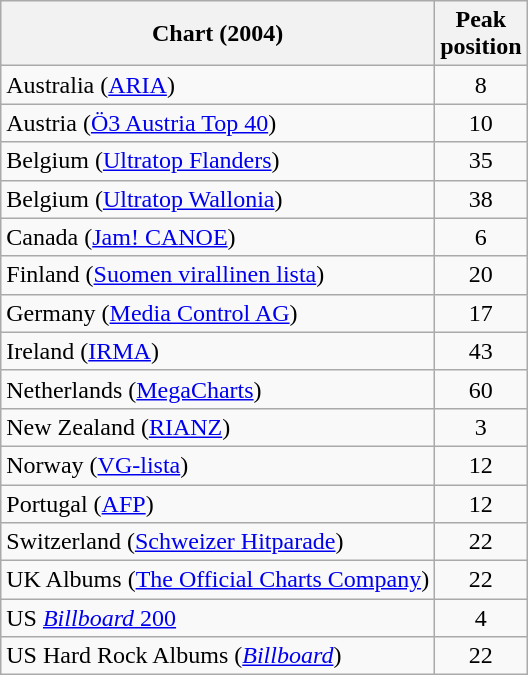<table class="wikitable sortable">
<tr>
<th>Chart (2004)</th>
<th>Peak<br>position</th>
</tr>
<tr>
<td>Australia (<a href='#'>ARIA</a>)</td>
<td align="center">8</td>
</tr>
<tr>
<td>Austria (<a href='#'>Ö3 Austria Top 40</a>)</td>
<td align="center">10</td>
</tr>
<tr>
<td>Belgium (<a href='#'>Ultratop Flanders</a>)</td>
<td align="center">35</td>
</tr>
<tr>
<td>Belgium (<a href='#'>Ultratop Wallonia</a>)</td>
<td align="center">38</td>
</tr>
<tr>
<td>Canada (<a href='#'>Jam! CANOE</a>)</td>
<td align="center">6</td>
</tr>
<tr>
<td>Finland (<a href='#'>Suomen virallinen lista</a>)</td>
<td align="center">20</td>
</tr>
<tr>
<td>Germany (<a href='#'>Media Control AG</a>)</td>
<td align="center">17</td>
</tr>
<tr>
<td>Ireland (<a href='#'>IRMA</a>)</td>
<td align="center">43</td>
</tr>
<tr>
<td>Netherlands (<a href='#'>MegaCharts</a>)</td>
<td align="center">60</td>
</tr>
<tr>
<td>New Zealand (<a href='#'>RIANZ</a>)</td>
<td align="center">3</td>
</tr>
<tr>
<td>Norway (<a href='#'>VG-lista</a>)</td>
<td align="center">12</td>
</tr>
<tr>
<td>Portugal (<a href='#'>AFP</a>)</td>
<td align="center">12</td>
</tr>
<tr>
<td>Switzerland (<a href='#'>Schweizer Hitparade</a>)</td>
<td align="center">22</td>
</tr>
<tr>
<td>UK Albums (<a href='#'>The Official Charts Company</a>)</td>
<td align="center">22</td>
</tr>
<tr>
<td>US <a href='#'><em>Billboard</em> 200</a></td>
<td align="center">4</td>
</tr>
<tr>
<td>US Hard Rock Albums (<em><a href='#'>Billboard</a></em>)</td>
<td align="center">22</td>
</tr>
</table>
